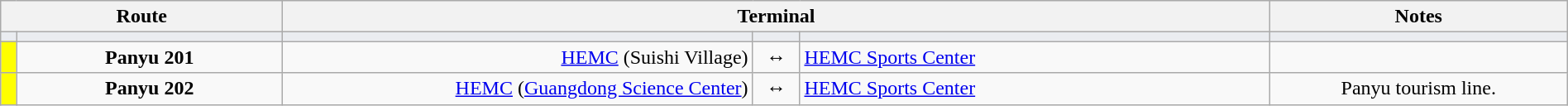<table class="wikitable sortable" style="width:100%; text-align:center;">
<tr>
<th colspan="2" width="18%">Route</th>
<th colspan="3">Terminal</th>
<th width="19%">Notes</th>
</tr>
<tr style="background:#EAECF0" height=0>
<td width="1%"></td>
<td></td>
<td width="30%"></td>
<td></td>
<td width="30%"></td>
<td></td>
</tr>
<tr>
<td style="background:yellow"></td>
<td><strong>Panyu 201</strong></td>
<td align=right><a href='#'>HEMC</a> (Suishi Village)</td>
<td>↔</td>
<td align=left><a href='#'>HEMC Sports Center</a></td>
<td></td>
</tr>
<tr>
<td style="background:yellow"></td>
<td><strong>Panyu 202</strong></td>
<td align=right><a href='#'>HEMC</a> (<a href='#'>Guangdong Science Center</a>)</td>
<td>↔</td>
<td align=left><a href='#'>HEMC Sports Center</a></td>
<td>Panyu tourism line.</td>
</tr>
</table>
